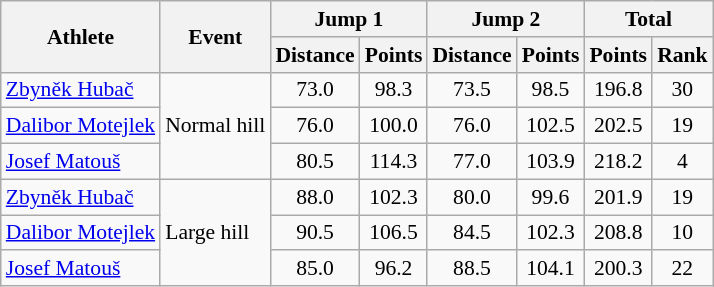<table class="wikitable" style="font-size:90%">
<tr>
<th rowspan="2">Athlete</th>
<th rowspan="2">Event</th>
<th colspan="2">Jump 1</th>
<th colspan="2">Jump 2</th>
<th colspan="2">Total</th>
</tr>
<tr>
<th>Distance</th>
<th>Points</th>
<th>Distance</th>
<th>Points</th>
<th>Points</th>
<th>Rank</th>
</tr>
<tr>
<td><a href='#'>Zbyněk Hubač</a></td>
<td rowspan="3">Normal hill</td>
<td align="center">73.0</td>
<td align="center">98.3</td>
<td align="center">73.5</td>
<td align="center">98.5</td>
<td align="center">196.8</td>
<td align="center">30</td>
</tr>
<tr>
<td><a href='#'>Dalibor Motejlek</a></td>
<td align="center">76.0</td>
<td align="center">100.0</td>
<td align="center">76.0</td>
<td align="center">102.5</td>
<td align="center">202.5</td>
<td align="center">19</td>
</tr>
<tr>
<td><a href='#'>Josef Matouš</a></td>
<td align="center">80.5</td>
<td align="center">114.3</td>
<td align="center">77.0</td>
<td align="center">103.9</td>
<td align="center">218.2</td>
<td align="center">4</td>
</tr>
<tr>
<td><a href='#'>Zbyněk Hubač</a></td>
<td rowspan="3">Large hill</td>
<td align="center">88.0</td>
<td align="center">102.3</td>
<td align="center">80.0</td>
<td align="center">99.6</td>
<td align="center">201.9</td>
<td align="center">19</td>
</tr>
<tr>
<td><a href='#'>Dalibor Motejlek</a></td>
<td align="center">90.5</td>
<td align="center">106.5</td>
<td align="center">84.5</td>
<td align="center">102.3</td>
<td align="center">208.8</td>
<td align="center">10</td>
</tr>
<tr>
<td><a href='#'>Josef Matouš</a></td>
<td align="center">85.0</td>
<td align="center">96.2</td>
<td align="center">88.5</td>
<td align="center">104.1</td>
<td align="center">200.3</td>
<td align="center">22</td>
</tr>
</table>
